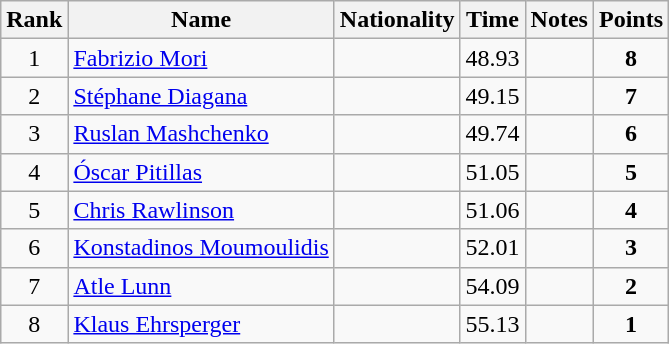<table class="wikitable sortable" style="text-align:center">
<tr>
<th>Rank</th>
<th>Name</th>
<th>Nationality</th>
<th>Time</th>
<th>Notes</th>
<th>Points</th>
</tr>
<tr>
<td>1</td>
<td align=left><a href='#'>Fabrizio Mori</a></td>
<td align=left></td>
<td>48.93</td>
<td></td>
<td><strong>8</strong></td>
</tr>
<tr>
<td>2</td>
<td align=left><a href='#'>Stéphane Diagana</a></td>
<td align=left></td>
<td>49.15</td>
<td></td>
<td><strong>7</strong></td>
</tr>
<tr>
<td>3</td>
<td align=left><a href='#'>Ruslan Mashchenko</a></td>
<td align=left></td>
<td>49.74</td>
<td></td>
<td><strong>6</strong></td>
</tr>
<tr>
<td>4</td>
<td align=left><a href='#'>Óscar Pitillas</a></td>
<td align=left></td>
<td>51.05</td>
<td></td>
<td><strong>5</strong></td>
</tr>
<tr>
<td>5</td>
<td align=left><a href='#'>Chris Rawlinson</a></td>
<td align=left></td>
<td>51.06</td>
<td></td>
<td><strong>4</strong></td>
</tr>
<tr>
<td>6</td>
<td align=left><a href='#'>Konstadinos Moumoulidis</a></td>
<td align=left></td>
<td>52.01</td>
<td></td>
<td><strong>3</strong></td>
</tr>
<tr>
<td>7</td>
<td align=left><a href='#'>Atle Lunn</a></td>
<td align=left></td>
<td>54.09</td>
<td></td>
<td><strong>2</strong></td>
</tr>
<tr>
<td>8</td>
<td align=left><a href='#'>Klaus Ehrsperger</a></td>
<td align=left></td>
<td>55.13</td>
<td></td>
<td><strong>1</strong></td>
</tr>
</table>
